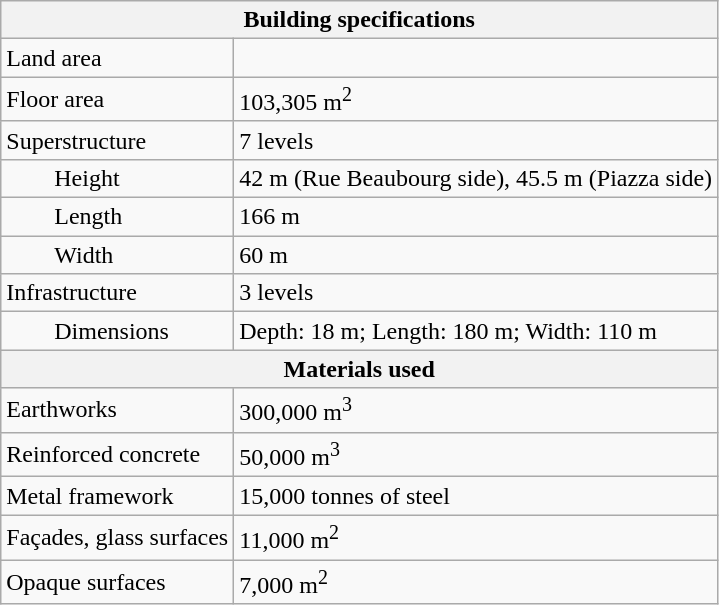<table class="wikitable">
<tr>
<th colspan="2">Building specifications</th>
</tr>
<tr>
<td>Land area</td>
<td></td>
</tr>
<tr>
<td>Floor area</td>
<td>103,305 m<sup>2</sup></td>
</tr>
<tr>
<td>Superstructure</td>
<td>7 levels</td>
</tr>
<tr>
<td style="text-indent:2em">Height</td>
<td>42 m (Rue Beaubourg side), 45.5 m (Piazza side)</td>
</tr>
<tr>
<td style="text-indent:2em">Length</td>
<td>166 m</td>
</tr>
<tr>
<td style="text-indent:2em">Width</td>
<td>60 m</td>
</tr>
<tr>
<td>Infrastructure</td>
<td>3 levels</td>
</tr>
<tr>
<td style="text-indent:2em">Dimensions</td>
<td>Depth: 18 m; Length: 180 m; Width: 110 m</td>
</tr>
<tr>
<th colspan="2">Materials used</th>
</tr>
<tr>
<td>Earthworks</td>
<td>300,000 m<sup>3</sup></td>
</tr>
<tr>
<td>Reinforced concrete</td>
<td>50,000 m<sup>3</sup></td>
</tr>
<tr>
<td>Metal framework</td>
<td>15,000 tonnes of steel</td>
</tr>
<tr>
<td>Façades, glass surfaces</td>
<td>11,000 m<sup>2</sup></td>
</tr>
<tr>
<td>Opaque surfaces</td>
<td>7,000 m<sup>2</sup></td>
</tr>
</table>
